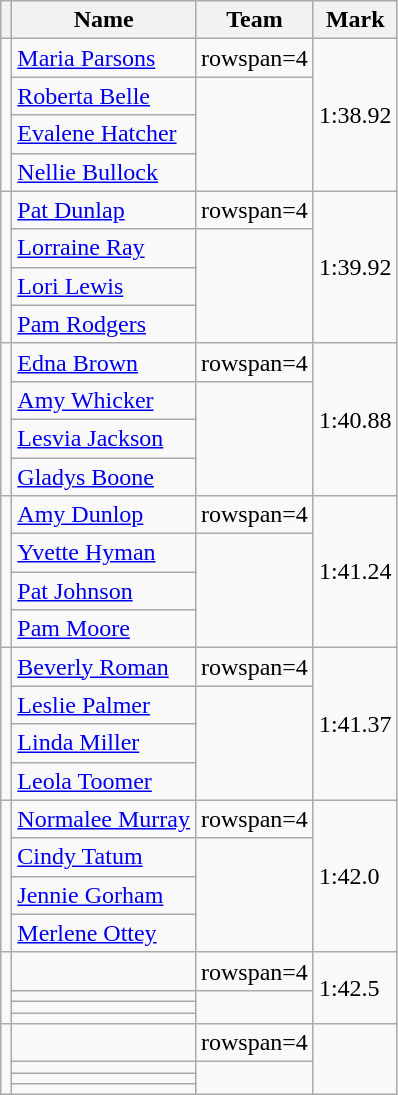<table class=wikitable>
<tr>
<th></th>
<th>Name</th>
<th>Team</th>
<th>Mark</th>
</tr>
<tr>
<td rowspan=4></td>
<td><a href='#'>Maria Parsons</a></td>
<td>rowspan=4 </td>
<td rowspan=4>1:38.92</td>
</tr>
<tr>
<td><a href='#'>Roberta Belle</a></td>
</tr>
<tr>
<td><a href='#'>Evalene Hatcher</a></td>
</tr>
<tr>
<td><a href='#'>Nellie Bullock</a></td>
</tr>
<tr>
<td rowspan=4></td>
<td><a href='#'>Pat Dunlap</a></td>
<td>rowspan=4 </td>
<td rowspan=4>1:39.92</td>
</tr>
<tr>
<td><a href='#'>Lorraine Ray</a></td>
</tr>
<tr>
<td><a href='#'>Lori Lewis</a></td>
</tr>
<tr>
<td><a href='#'>Pam Rodgers</a></td>
</tr>
<tr>
<td rowspan=4></td>
<td><a href='#'>Edna Brown</a></td>
<td>rowspan=4 </td>
<td rowspan=4>1:40.88</td>
</tr>
<tr>
<td><a href='#'>Amy Whicker</a></td>
</tr>
<tr>
<td><a href='#'>Lesvia Jackson</a></td>
</tr>
<tr>
<td><a href='#'>Gladys Boone</a></td>
</tr>
<tr>
<td rowspan=4></td>
<td><a href='#'>Amy Dunlop</a></td>
<td>rowspan=4 </td>
<td rowspan=4>1:41.24</td>
</tr>
<tr>
<td><a href='#'>Yvette Hyman</a></td>
</tr>
<tr>
<td><a href='#'>Pat Johnson</a></td>
</tr>
<tr>
<td><a href='#'>Pam Moore</a></td>
</tr>
<tr>
<td rowspan=4></td>
<td><a href='#'>Beverly Roman</a></td>
<td>rowspan=4 </td>
<td rowspan=4>1:41.37</td>
</tr>
<tr>
<td><a href='#'>Leslie Palmer</a></td>
</tr>
<tr>
<td><a href='#'>Linda Miller</a></td>
</tr>
<tr>
<td><a href='#'>Leola Toomer</a></td>
</tr>
<tr>
<td rowspan=4></td>
<td><a href='#'>Normalee Murray</a></td>
<td>rowspan=4 </td>
<td rowspan=4>1:42.0</td>
</tr>
<tr>
<td><a href='#'>Cindy Tatum</a></td>
</tr>
<tr>
<td><a href='#'>Jennie Gorham</a></td>
</tr>
<tr>
<td><a href='#'>Merlene Ottey</a></td>
</tr>
<tr>
<td rowspan=4></td>
<td></td>
<td>rowspan=4 </td>
<td rowspan=4>1:42.5</td>
</tr>
<tr>
<td></td>
</tr>
<tr>
<td></td>
</tr>
<tr>
<td></td>
</tr>
<tr>
<td rowspan=4></td>
<td></td>
<td>rowspan=4 </td>
<td rowspan=4></td>
</tr>
<tr>
<td></td>
</tr>
<tr>
<td></td>
</tr>
<tr>
<td></td>
</tr>
</table>
